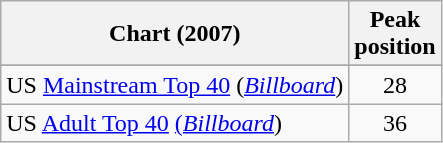<table class="wikitable sortable plainrowheaders">
<tr>
<th>Chart (2007)</th>
<th>Peak<br>position</th>
</tr>
<tr>
</tr>
<tr>
</tr>
<tr>
<td>US <a href='#'>Mainstream Top 40</a> (<a href='#'><em>Billboard</em></a>)</td>
<td style="text-align:center">28</td>
</tr>
<tr>
<td>US <a href='#'>Adult Top 40</a> <a href='#'>(<em>Billboard</em></a>)</td>
<td style="text-align:center">36</td>
</tr>
</table>
